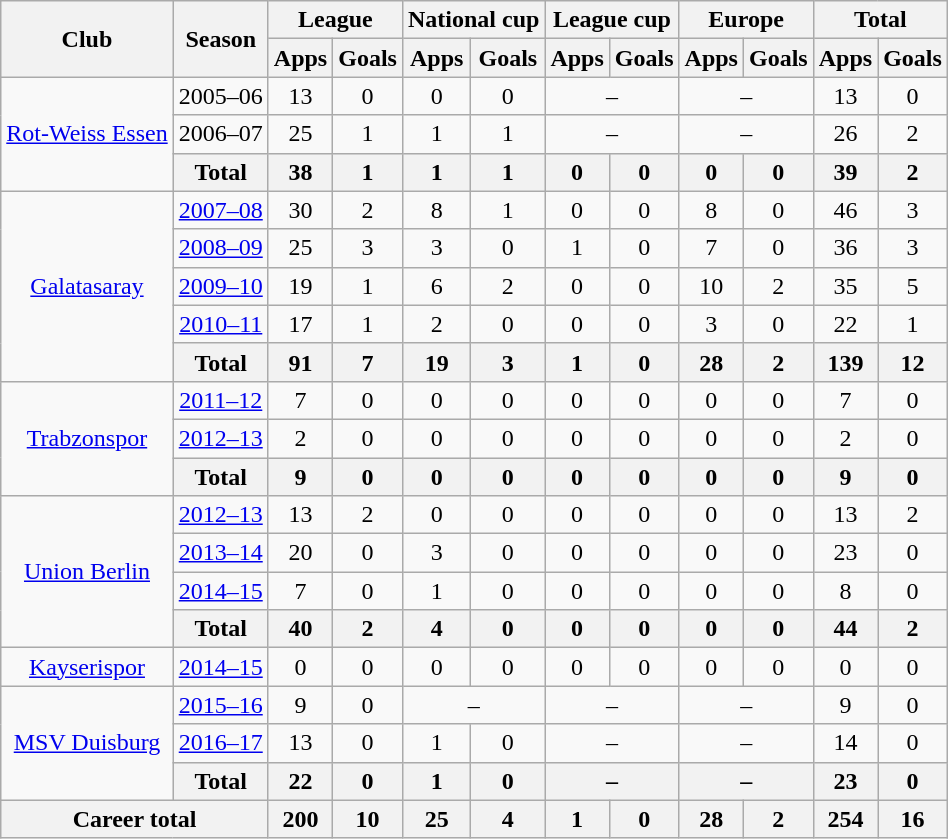<table class="wikitable" style="text-align:center">
<tr>
<th rowspan="2">Club</th>
<th rowspan="2">Season</th>
<th colspan="2">League</th>
<th colspan="2">National cup</th>
<th colspan="2">League cup</th>
<th colspan="2">Europe</th>
<th colspan="2">Total</th>
</tr>
<tr>
<th>Apps</th>
<th>Goals</th>
<th>Apps</th>
<th>Goals</th>
<th>Apps</th>
<th>Goals</th>
<th>Apps</th>
<th>Goals</th>
<th>Apps</th>
<th>Goals</th>
</tr>
<tr>
<td rowspan="3"><a href='#'>Rot-Weiss Essen</a></td>
<td>2005–06</td>
<td>13</td>
<td>0</td>
<td>0</td>
<td>0</td>
<td colspan="2">–</td>
<td colspan="2">–</td>
<td>13</td>
<td>0</td>
</tr>
<tr>
<td>2006–07</td>
<td>25</td>
<td>1</td>
<td>1</td>
<td>1</td>
<td colspan="2">–</td>
<td colspan="2">–</td>
<td>26</td>
<td>2</td>
</tr>
<tr>
<th>Total</th>
<th>38</th>
<th>1</th>
<th>1</th>
<th>1</th>
<th>0</th>
<th>0</th>
<th>0</th>
<th>0</th>
<th>39</th>
<th>2</th>
</tr>
<tr>
<td rowspan="5"><a href='#'>Galatasaray</a></td>
<td><a href='#'>2007–08</a></td>
<td>30</td>
<td>2</td>
<td>8</td>
<td>1</td>
<td>0</td>
<td>0</td>
<td>8</td>
<td>0</td>
<td>46</td>
<td>3</td>
</tr>
<tr>
<td><a href='#'>2008–09</a></td>
<td>25</td>
<td>3</td>
<td>3</td>
<td>0</td>
<td>1</td>
<td>0</td>
<td>7</td>
<td>0</td>
<td>36</td>
<td>3</td>
</tr>
<tr>
<td><a href='#'>2009–10</a></td>
<td>19</td>
<td>1</td>
<td>6</td>
<td>2</td>
<td>0</td>
<td>0</td>
<td>10</td>
<td>2</td>
<td>35</td>
<td>5</td>
</tr>
<tr>
<td><a href='#'>2010–11</a></td>
<td>17</td>
<td>1</td>
<td>2</td>
<td>0</td>
<td>0</td>
<td>0</td>
<td>3</td>
<td>0</td>
<td>22</td>
<td>1</td>
</tr>
<tr>
<th>Total</th>
<th>91</th>
<th>7</th>
<th>19</th>
<th>3</th>
<th>1</th>
<th>0</th>
<th>28</th>
<th>2</th>
<th>139</th>
<th>12</th>
</tr>
<tr>
<td rowspan="3"><a href='#'>Trabzonspor</a></td>
<td><a href='#'>2011–12</a></td>
<td>7</td>
<td>0</td>
<td>0</td>
<td>0</td>
<td>0</td>
<td>0</td>
<td>0</td>
<td>0</td>
<td>7</td>
<td>0</td>
</tr>
<tr>
<td><a href='#'>2012–13</a></td>
<td>2</td>
<td>0</td>
<td>0</td>
<td>0</td>
<td>0</td>
<td>0</td>
<td>0</td>
<td>0</td>
<td>2</td>
<td>0</td>
</tr>
<tr>
<th>Total</th>
<th>9</th>
<th>0</th>
<th>0</th>
<th>0</th>
<th>0</th>
<th>0</th>
<th>0</th>
<th>0</th>
<th>9</th>
<th>0</th>
</tr>
<tr>
<td rowspan="4"><a href='#'>Union Berlin</a></td>
<td><a href='#'>2012–13</a></td>
<td>13</td>
<td>2</td>
<td>0</td>
<td>0</td>
<td>0</td>
<td>0</td>
<td>0</td>
<td>0</td>
<td>13</td>
<td>2</td>
</tr>
<tr>
<td><a href='#'>2013–14</a></td>
<td>20</td>
<td>0</td>
<td>3</td>
<td>0</td>
<td>0</td>
<td>0</td>
<td>0</td>
<td>0</td>
<td>23</td>
<td>0</td>
</tr>
<tr>
<td><a href='#'>2014–15</a></td>
<td>7</td>
<td>0</td>
<td>1</td>
<td>0</td>
<td>0</td>
<td>0</td>
<td>0</td>
<td>0</td>
<td>8</td>
<td>0</td>
</tr>
<tr>
<th>Total</th>
<th>40</th>
<th>2</th>
<th>4</th>
<th>0</th>
<th>0</th>
<th>0</th>
<th>0</th>
<th>0</th>
<th>44</th>
<th>2</th>
</tr>
<tr>
<td><a href='#'>Kayserispor</a></td>
<td><a href='#'>2014–15</a></td>
<td>0</td>
<td>0</td>
<td>0</td>
<td>0</td>
<td>0</td>
<td>0</td>
<td>0</td>
<td>0</td>
<td>0</td>
<td>0</td>
</tr>
<tr>
<td rowspan="3"><a href='#'>MSV Duisburg</a></td>
<td><a href='#'>2015–16</a></td>
<td>9</td>
<td>0</td>
<td colspan="2">–</td>
<td colspan="2">–</td>
<td colspan="2">–</td>
<td>9</td>
<td>0</td>
</tr>
<tr>
<td><a href='#'>2016–17</a></td>
<td>13</td>
<td>0</td>
<td>1</td>
<td>0</td>
<td colspan="2">–</td>
<td colspan="2">–</td>
<td>14</td>
<td>0</td>
</tr>
<tr>
<th>Total</th>
<th>22</th>
<th>0</th>
<th>1</th>
<th>0</th>
<th colspan="2">–</th>
<th colspan="2">–</th>
<th>23</th>
<th>0</th>
</tr>
<tr>
<th colspan="2">Career total</th>
<th>200</th>
<th>10</th>
<th>25</th>
<th>4</th>
<th>1</th>
<th>0</th>
<th>28</th>
<th>2</th>
<th>254</th>
<th>16</th>
</tr>
</table>
